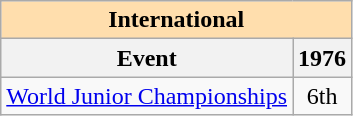<table class="wikitable" style="text-align:center">
<tr>
<th style="background-color: #ffdead; " colspan=2 align=center>International</th>
</tr>
<tr>
<th>Event</th>
<th>1976</th>
</tr>
<tr>
<td align=left><a href='#'>World Junior Championships</a></td>
<td>6th</td>
</tr>
</table>
